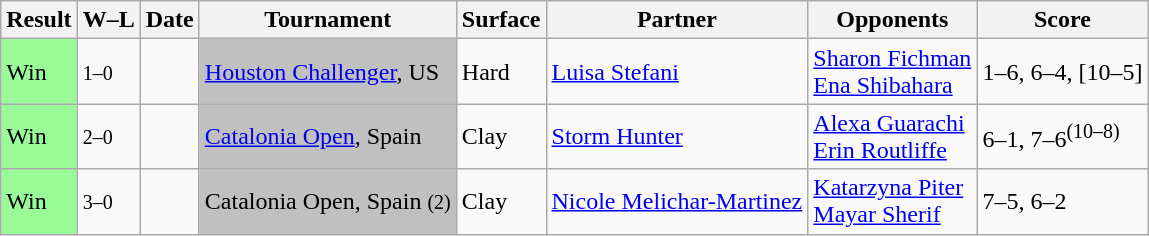<table class="sortable wikitable">
<tr>
<th>Result</th>
<th class="unsortable">W–L</th>
<th>Date</th>
<th>Tournament</th>
<th>Surface</th>
<th>Partner</th>
<th>Opponents</th>
<th class="unsortable">Score</th>
</tr>
<tr>
<td style="background:#98fb98;">Win</td>
<td><small>1–0</small></td>
<td><a href='#'></a></td>
<td bgcolor=silver><a href='#'>Houston Challenger</a>, US</td>
<td>Hard</td>
<td> <a href='#'>Luisa Stefani</a></td>
<td> <a href='#'>Sharon Fichman</a> <br>  <a href='#'>Ena Shibahara</a></td>
<td>1–6, 6–4, [10–5]</td>
</tr>
<tr>
<td style="background:#98fb98;">Win</td>
<td><small>2–0</small></td>
<td><a href='#'></a></td>
<td bgcolor=silver><a href='#'>Catalonia Open</a>, Spain</td>
<td>Clay</td>
<td> <a href='#'>Storm Hunter</a></td>
<td> <a href='#'>Alexa Guarachi</a> <br>  <a href='#'>Erin Routliffe</a></td>
<td>6–1, 7–6<sup>(10–8)</sup></td>
</tr>
<tr>
<td style="background:#98fb98;">Win</td>
<td><small>3–0</small></td>
<td><a href='#'></a></td>
<td bgcolor=silver>Catalonia Open, Spain <small>(2)</small></td>
<td>Clay</td>
<td> <a href='#'>Nicole Melichar-Martinez</a></td>
<td> <a href='#'>Katarzyna Piter</a> <br>  <a href='#'>Mayar Sherif</a></td>
<td>7–5, 6–2</td>
</tr>
</table>
